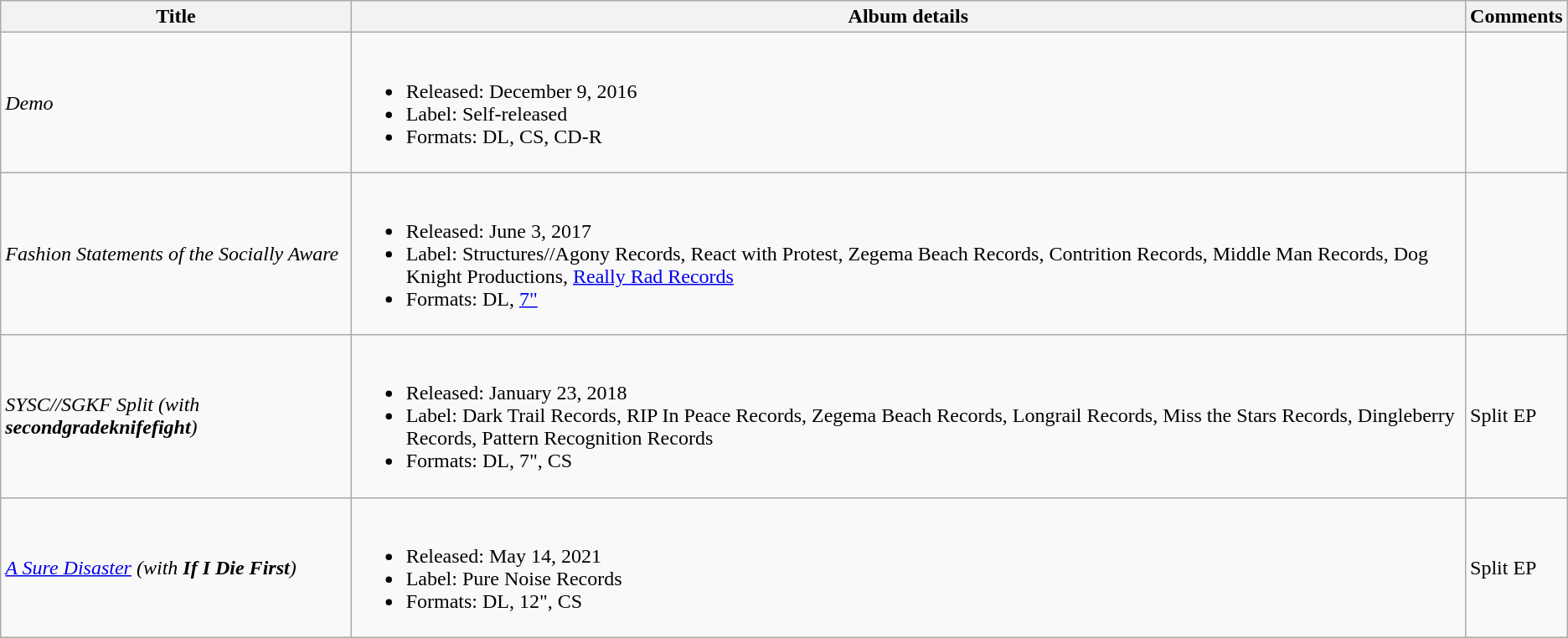<table class="wikitable">
<tr>
<th>Title</th>
<th>Album details</th>
<th>Comments</th>
</tr>
<tr>
<td><em>Demo</em></td>
<td><br><ul><li>Released: December 9, 2016</li><li>Label: Self-released</li><li>Formats: DL, CS, CD-R</li></ul></td>
<td></td>
</tr>
<tr>
<td><em>Fashion Statements of the Socially Aware</em></td>
<td><br><ul><li>Released: June 3, 2017</li><li>Label: Structures//Agony Records, React with Protest, Zegema Beach Records, Contrition Records, Middle Man Records, Dog Knight Productions, <a href='#'>Really Rad Records</a></li><li>Formats:  DL, <a href='#'>7"</a></li></ul></td>
<td></td>
</tr>
<tr>
<td><em>SYSC//SGKF Split (with <strong>secondgradeknifefight</strong>)</em></td>
<td><br><ul><li>Released: January 23, 2018</li><li>Label: Dark Trail Records, RIP In Peace Records, Zegema Beach Records, Longrail Records, Miss the Stars Records, Dingleberry Records, Pattern Recognition Records</li><li>Formats: DL, 7", CS</li></ul></td>
<td>Split EP</td>
</tr>
<tr>
<td><em><a href='#'>A Sure Disaster</a> (with <strong>If I Die First</strong>)</em></td>
<td><br><ul><li>Released: May 14, 2021</li><li>Label: Pure Noise Records</li><li>Formats: DL, 12", CS</li></ul></td>
<td>Split EP</td>
</tr>
</table>
